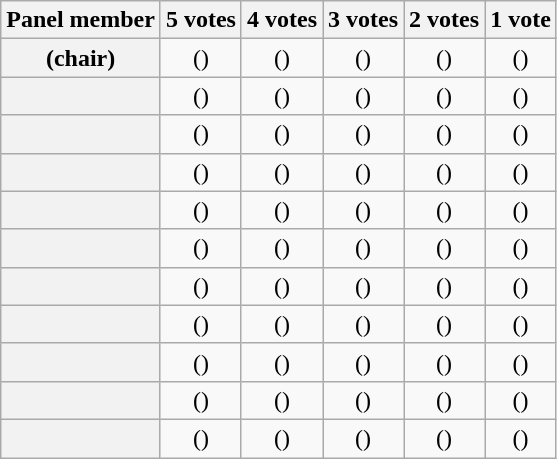<table class="wikitable sortable" style="text-align:center">
<tr>
<th>Panel member</th>
<th>5 votes</th>
<th>4 votes</th>
<th>3 votes</th>
<th>2 votes</th>
<th>1 vote</th>
</tr>
<tr>
<th scope="row"> (chair)</th>
<td> ()</td>
<td> ()</td>
<td> ()</td>
<td> ()</td>
<td> ()</td>
</tr>
<tr>
<th scope="row"></th>
<td> ()</td>
<td> ()</td>
<td> ()</td>
<td> ()</td>
<td> ()</td>
</tr>
<tr>
<th scope="row"></th>
<td> ()</td>
<td> ()</td>
<td> ()</td>
<td> ()</td>
<td> ()</td>
</tr>
<tr>
<th scope="row"></th>
<td> ()</td>
<td> ()</td>
<td> ()</td>
<td> ()</td>
<td> ()</td>
</tr>
<tr>
<th scope="row"></th>
<td> ()</td>
<td> ()</td>
<td> ()</td>
<td> ()</td>
<td> ()</td>
</tr>
<tr>
<th scope="row"></th>
<td> ()</td>
<td> ()</td>
<td> ()</td>
<td> ()</td>
<td> ()</td>
</tr>
<tr>
<th scope="row"></th>
<td> ()</td>
<td> ()</td>
<td> ()</td>
<td> ()</td>
<td> ()</td>
</tr>
<tr>
<th scope="row"></th>
<td> ()</td>
<td> ()</td>
<td> ()</td>
<td> ()</td>
<td> ()</td>
</tr>
<tr>
<th scope="row"></th>
<td> ()</td>
<td> ()</td>
<td> ()</td>
<td> ()</td>
<td> ()</td>
</tr>
<tr>
<th scope="row"></th>
<td> ()</td>
<td> ()</td>
<td> ()</td>
<td> ()</td>
<td> ()</td>
</tr>
<tr>
<th scope="row"></th>
<td> ()</td>
<td> ()</td>
<td> ()</td>
<td> ()</td>
<td> ()</td>
</tr>
</table>
